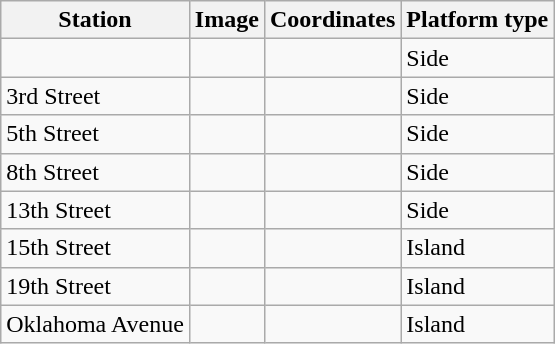<table class="wikitable">
<tr>
<th>Station</th>
<th>Image</th>
<th>Coordinates</th>
<th>Platform type</th>
</tr>
<tr>
<td></td>
<td></td>
<td></td>
<td>Side</td>
</tr>
<tr>
<td>3rd Street</td>
<td></td>
<td></td>
<td>Side</td>
</tr>
<tr>
<td>5th Street</td>
<td></td>
<td></td>
<td>Side</td>
</tr>
<tr>
<td>8th Street</td>
<td></td>
<td></td>
<td>Side</td>
</tr>
<tr>
<td>13th Street</td>
<td></td>
<td></td>
<td>Side</td>
</tr>
<tr>
<td>15th Street</td>
<td></td>
<td></td>
<td>Island</td>
</tr>
<tr>
<td>19th Street</td>
<td></td>
<td></td>
<td>Island</td>
</tr>
<tr>
<td>Oklahoma Avenue</td>
<td></td>
<td></td>
<td>Island</td>
</tr>
</table>
